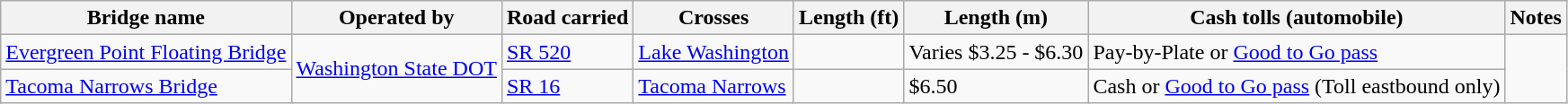<table class=wikitable>
<tr>
<th scope=col>Bridge name</th>
<th scope=col>Operated by</th>
<th scope=col>Road carried</th>
<th scope=col>Crosses</th>
<th scope=col>Length (ft)</th>
<th scope=col>Length (m)</th>
<th scope=col>Cash tolls (automobile)</th>
<th scope=col>Notes</th>
</tr>
<tr>
<td><a href='#'>Evergreen Point Floating Bridge</a></td>
<td rowspan="2"><a href='#'>Washington State DOT</a></td>
<td><a href='#'>SR 520</a></td>
<td><a href='#'>Lake Washington</a></td>
<td></td>
<td>Varies $3.25 - $6.30</td>
<td>Pay-by-Plate or <a href='#'>Good to Go pass</a></td>
</tr>
<tr>
<td><a href='#'>Tacoma Narrows Bridge</a></td>
<td><a href='#'>SR 16</a></td>
<td><a href='#'>Tacoma Narrows</a></td>
<td></td>
<td>$6.50</td>
<td>Cash or <a href='#'>Good to Go pass</a>  (Toll eastbound only)</td>
</tr>
</table>
